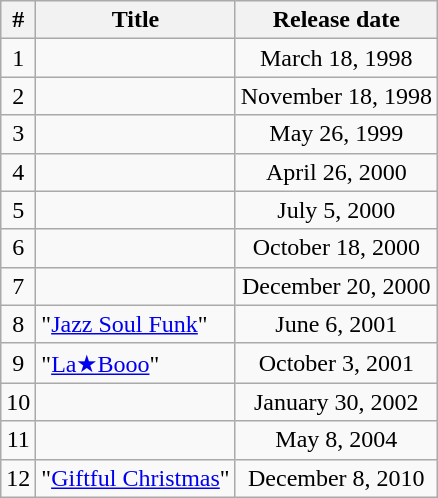<table class="wikitable" style="text-align:center;">
<tr>
<th>#</th>
<th>Title</th>
<th>Release date</th>
</tr>
<tr>
<td>1</td>
<td align="left"></td>
<td>March 18, 1998</td>
</tr>
<tr>
<td>2</td>
<td align="left"></td>
<td>November 18, 1998</td>
</tr>
<tr>
<td>3</td>
<td align="left"></td>
<td>May 26, 1999</td>
</tr>
<tr>
<td>4</td>
<td align="left"></td>
<td>April 26, 2000</td>
</tr>
<tr>
<td>5</td>
<td align="left"></td>
<td>July 5, 2000</td>
</tr>
<tr>
<td>6</td>
<td align="left"></td>
<td>October 18, 2000</td>
</tr>
<tr>
<td>7</td>
<td align="left"></td>
<td>December 20, 2000</td>
</tr>
<tr>
<td>8</td>
<td align="left">"<a href='#'>Jazz Soul Funk</a>"</td>
<td>June 6, 2001</td>
</tr>
<tr>
<td>9</td>
<td align="left">"<a href='#'>La★Booo</a>"</td>
<td>October 3, 2001</td>
</tr>
<tr>
<td>10</td>
<td align="left"></td>
<td>January 30, 2002</td>
</tr>
<tr>
<td>11</td>
<td align="left"></td>
<td>May 8, 2004</td>
</tr>
<tr>
<td>12</td>
<td align="left">"<a href='#'>Giftful Christmas</a>"</td>
<td>December 8, 2010</td>
</tr>
</table>
